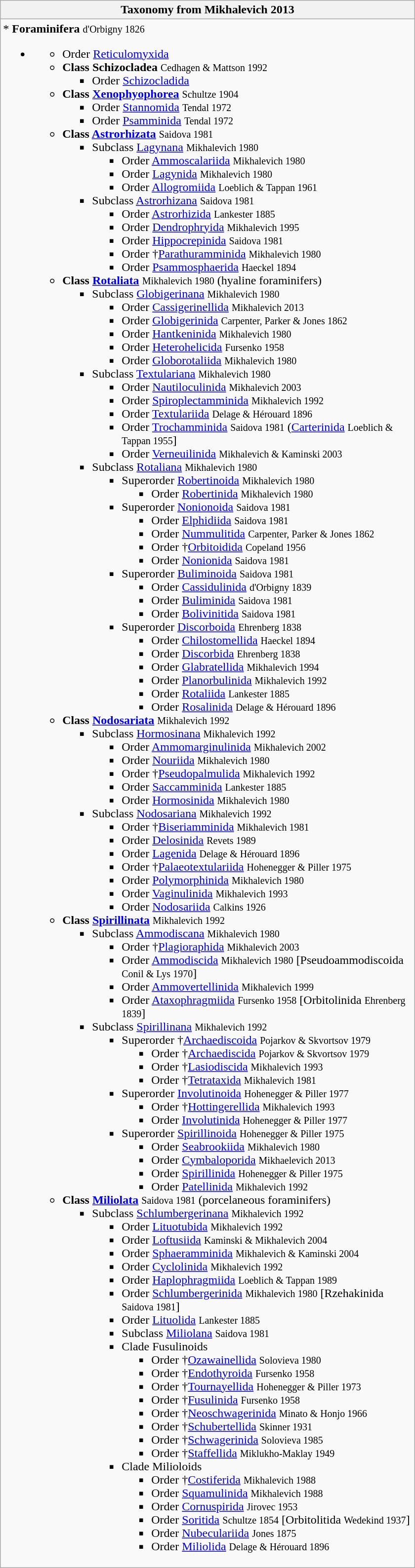<table class="wikitable collapsible collapsed" style="text-align: left; width:560px;">
<tr>
<th>Taxonomy from Mikhalevich 2013</th>
</tr>
<tr>
<td>* <strong>Foraminifera</strong> <small>d'Orbigny 1826</small><br><ul><li><ul><li>Order <a href='#'>Reticulomyxida</a></li><li><strong>Class Schizocladea</strong> <small>Cedhagen & Mattson 1992</small><ul><li>Order <a href='#'>Schizocladida</a></li></ul></li><li><strong>Class <a href='#'>Xenophyophorea</a></strong> <small>Schultze 1904</small><ul><li>Order <a href='#'>Stannomida</a> <small>Tendal 1972</small></li><li>Order <a href='#'>Psamminida</a> <small>Tendal 1972</small></li></ul></li><li><strong>Class <a href='#'>Astrorhizata</a></strong> <small>Saidova 1981</small><ul><li>Subclass <a href='#'>Lagynana</a> <small>Mikhalevich 1980</small><ul><li>Order <a href='#'>Ammoscalariida</a> <small>Mikhalevich 1980</small></li><li>Order <a href='#'>Lagynida</a> <small>Mikhalevich 1980</small></li><li>Order <a href='#'>Allogromiida</a> <small>Loeblich & Tappan 1961</small></li></ul></li><li>Subclass <a href='#'>Astrorhizana</a> <small>Saidova 1981</small><ul><li>Order <a href='#'>Astrorhizida</a> <small>Lankester 1885</small></li><li>Order <a href='#'>Dendrophryida</a> <small>Mikhalevich 1995</small></li><li>Order <a href='#'>Hippocrepinida</a> <small>Saidova 1981</small></li><li>Order †<a href='#'>Parathuramminida</a> <small>Mikhalevich 1980</small></li><li>Order <a href='#'>Psammosphaerida</a> <small>Haeckel 1894</small></li></ul></li></ul></li><li><strong>Class <a href='#'>Rotaliata</a></strong> <small>Mikhalevich 1980</small> (hyaline foraminifers)<ul><li>Subclass <a href='#'>Globigerinana</a> <small>Mikhalevich 1980</small><ul><li>Order <a href='#'>Cassigerinellida</a> <small>Mikhalevich 2013</small></li><li>Order <a href='#'>Globigerinida</a> <small>Carpenter, Parker & Jones 1862</small></li><li>Order <a href='#'>Hantkeninida</a> <small>Mikhalevich 1980</small></li><li>Order <a href='#'>Heterohelicida</a> <small>Fursenko 1958</small></li><li>Order <a href='#'>Globorotaliida</a> <small>Mikhalevich 1980</small></li></ul></li><li>Subclass <a href='#'>Textulariana</a> <small>Mikhalevich 1980</small><ul><li>Order <a href='#'>Nautiloculinida</a> <small>Mikhalevich 2003</small></li><li>Order <a href='#'>Spiroplectamminida</a> <small>Mikhalevich 1992</small></li><li>Order <a href='#'>Textulariida</a> <small>Delage & Hérouard 1896</small></li><li>Order <a href='#'>Trochamminida</a> <small>Saidova 1981</small> (<a href='#'>Carterinida</a> <small>Loeblich & Tappan 1955</small>]</li><li>Order <a href='#'>Verneuilinida</a> <small>Mikhalevich & Kaminski 2003</small></li></ul></li><li>Subclass <a href='#'>Rotaliana</a> <small>Mikhalevich 1980</small><ul><li>Superorder <a href='#'>Robertinoida</a> <small>Mikhalevich 1980</small><ul><li>Order <a href='#'>Robertinida</a> <small>Mikhalevich 1980</small></li></ul></li><li>Superorder <a href='#'>Nonionoida</a> <small>Saidova 1981</small><ul><li>Order <a href='#'>Elphidiida</a> <small>Saidova 1981</small></li><li>Order <a href='#'>Nummulitida</a> <small>Carpenter, Parker & Jones 1862</small></li><li>Order †<a href='#'>Orbitoidida</a> <small>Copeland 1956</small></li><li>Order <a href='#'>Nonionida</a> <small>Saidova 1981</small></li></ul></li><li>Superorder <a href='#'>Buliminoida</a> <small>Saidova 1981</small><ul><li>Order <a href='#'>Cassidulinida</a> <small>d'Orbigny 1839</small></li><li>Order <a href='#'>Buliminida</a> <small>Saidova 1981</small></li><li>Order <a href='#'>Bolivinitida</a> <small>Saidova 1981</small></li></ul></li><li>Superorder <a href='#'>Discorboida</a> <small>Ehrenberg 1838</small><ul><li>Order <a href='#'>Chilostomellida</a> <small>Haeckel 1894</small></li><li>Order <a href='#'>Discorbida</a> <small>Ehrenberg 1838</small></li><li>Order <a href='#'>Glabratellida</a> <small>Mikhalevich 1994</small></li><li>Order <a href='#'>Planorbulinida</a> <small>Mikhalevich 1992</small></li><li>Order <a href='#'>Rotaliida</a> <small>Lankester 1885</small></li><li>Order <a href='#'>Rosalinida</a> <small>Delage & Hérouard 1896</small></li></ul></li></ul></li></ul></li><li><strong>Class <a href='#'>Nodosariata</a></strong> <small>Mikhalevich 1992</small><ul><li>Subclass <a href='#'>Hormosinana</a> <small>Mikhalevich 1992</small><ul><li>Order <a href='#'>Ammomarginulinida</a> <small>Mikhalevich 2002</small></li><li>Order <a href='#'>Nouriida</a> <small>Mikhalevich 1980</small></li><li>Order †<a href='#'>Pseudopalmulida</a> <small>Mikhalevich 1992</small></li><li>Order <a href='#'>Saccamminida</a> <small>Lankester 1885</small></li><li>Order <a href='#'>Hormosinida</a> <small>Mikhalevich 1980</small></li></ul></li><li>Subclass <a href='#'>Nodosariana</a> <small>Mikhalevich 1992</small><ul><li>Order †<a href='#'>Biseriamminida</a> <small>Mikhalevich 1981</small></li><li>Order <a href='#'>Delosinida</a> <small>Revets 1989</small></li><li>Order <a href='#'>Lagenida</a> <small>Delage & Hérouard 1896</small></li><li>Order †<a href='#'>Palaeotextulariida</a> <small>Hohenegger & Piller 1975</small></li><li>Order <a href='#'>Polymorphinida</a> <small>Mikhalevich 1980</small></li><li>Order <a href='#'>Vaginulinida</a> <small>Mikhalevich 1993</small></li><li>Order <a href='#'>Nodosariida</a> <small>Calkins 1926</small></li></ul></li></ul></li><li><strong>Class <a href='#'>Spirillinata</a></strong> <small>Mikhalevich 1992</small><ul><li>Subclass <a href='#'>Ammodiscana</a> <small>Mikhalevich 1980</small><ul><li>Order †<a href='#'>Plagioraphida</a> <small>Mikhalevich 2003</small></li><li>Order <a href='#'>Ammodiscida</a> <small>Mikhalevich 1980</small> [Pseudoammodiscoida <small>Conil & Lys 1970</small>]</li><li>Order <a href='#'>Ammovertellinida</a> <small>Mikhalevich 1999</small></li><li>Order <a href='#'>Ataxophragmiida</a> <small>Fursenko 1958</small> [Orbitolinida <small>Ehrenberg 1839</small>]</li></ul></li><li>Subclass <a href='#'>Spirillinana</a> <small>Mikhalevich 1992</small><ul><li>Superorder †<a href='#'>Archaediscoida</a> <small>Pojarkov & Skvortsov 1979</small><ul><li>Order †<a href='#'>Archaediscida</a> <small>Pojarkov & Skvortsov 1979</small></li><li>Order †<a href='#'>Lasiodiscida</a> <small>Mikhalevich 1993</small></li><li>Order †<a href='#'>Tetrataxida</a> <small>Mikhalevich 1981</small></li></ul></li><li>Superorder <a href='#'>Involutinoida</a> <small>Hohenegger & Piller 1977</small><ul><li>Order †<a href='#'>Hottingerellida</a> <small>Mikhalevich 1993</small></li><li>Order <a href='#'>Involutinida</a> <small>Hohenegger & Piller 1977</small></li></ul></li><li>Superorder <a href='#'>Spirillinoida</a> <small>Hohenegger & Piller 1975 </small><ul><li>Order <a href='#'>Seabrookiida</a> <small>Mikhalevich 1980</small></li><li>Order <a href='#'>Cymbaloporida</a> <small>Mikhaelevich 2013</small></li><li>Order <a href='#'>Spirillinida</a> <small>Hohenegger & Piller 1975</small></li><li>Order <a href='#'>Patellinida</a> <small>Mikhalevich 1992</small></li></ul></li></ul></li></ul></li><li><strong>Class <a href='#'>Miliolata</a></strong> <small>Saidova 1981</small> (porcelaneous foraminifers)<ul><li>Subclass <a href='#'>Schlumbergerinana</a> <small>Mikhalevich 1992</small><ul><li>Order <a href='#'>Lituotubida</a> <small>Mikhalevich 1992</small></li><li>Order <a href='#'>Loftusiida</a> <small>Kaminski & Mikhalevich 2004</small></li><li>Order <a href='#'>Sphaeramminida</a> <small>Mikhalevich & Kaminski 2004</small></li><li>Order <a href='#'>Cyclolinida</a> <small>Mikhalevich 1992</small></li><li>Order <a href='#'>Haplophragmiida</a> <small>Loeblich & Tappan 1989</small></li><li>Order <a href='#'>Schlumbergerinida</a> <small>Mikhalevich 1980</small> [Rzehakinida <small>Saidova 1981</small>]</li><li>Order <a href='#'>Lituolida</a> <small>Lankester 1885</small></li><li>Subclass <a href='#'>Miliolana</a> <small>Saidova 1981</small></li><li>Clade Fusulinoids<ul><li>Order †<a href='#'>Ozawainellida</a> <small>Solovieva 1980</small></li><li>Order †<a href='#'>Endothyroida</a> <small>Fursenko 1958</small></li><li>Order †<a href='#'>Tournayellida</a> <small>Hohenegger & Piller 1973</small></li><li>Order †<a href='#'>Fusulinida</a> <small>Fursenko 1958</small></li><li>Order †<a href='#'>Neoschwagerinida</a> <small>Minato & Honjo 1966</small></li><li>Order †<a href='#'>Schubertellida</a> <small>Skinner 1931</small></li><li>Order †<a href='#'>Schwagerinida</a> <small>Solovieva 1985</small></li><li>Order †<a href='#'>Staffellida</a> <small>Miklukho-Maklay 1949</small></li></ul></li><li>Clade Milioloids<ul><li>Order †<a href='#'>Costiferida</a> <small>Mikhalevich 1988</small></li><li>Order <a href='#'>Squamulinida</a> <small>Mikhalevich 1988</small></li><li>Order <a href='#'>Cornuspirida</a> <small>Jirovec 1953</small></li><li>Order <a href='#'>Soritida</a> <small>Schultze 1854</small> [Orbitolitida <small>Wedekind 1937</small>]</li><li>Order <a href='#'>Nubeculariida</a> <small>Jones 1875</small></li><li>Order <a href='#'>Miliolida</a> <small>Delage & Hérouard 1896</small></li></ul></li></ul></li></ul></li></ul></li></ul></td>
</tr>
</table>
